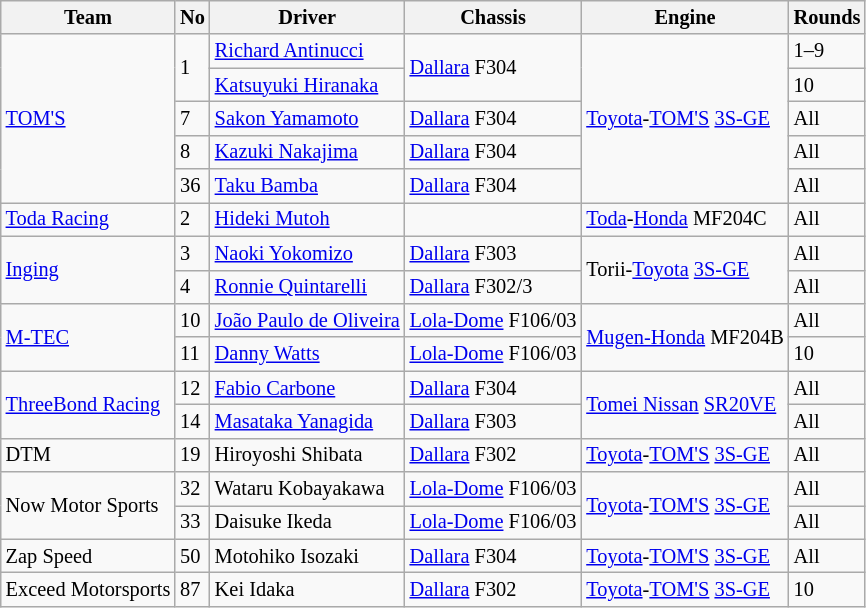<table class="wikitable" style="font-size: 85%;">
<tr>
<th>Team</th>
<th>No</th>
<th>Driver</th>
<th>Chassis</th>
<th>Engine</th>
<th>Rounds</th>
</tr>
<tr>
<td rowspan=5><a href='#'>TOM'S</a></td>
<td rowspan=2>1</td>
<td> <a href='#'>Richard Antinucci</a></td>
<td rowspan=2><a href='#'>Dallara</a> F304</td>
<td rowspan=5><a href='#'>Toyota</a>-<a href='#'>TOM'S</a> <a href='#'>3S-GE</a></td>
<td>1–9</td>
</tr>
<tr>
<td> <a href='#'>Katsuyuki Hiranaka</a></td>
<td>10</td>
</tr>
<tr>
<td>7</td>
<td> <a href='#'>Sakon Yamamoto</a></td>
<td><a href='#'>Dallara</a> F304</td>
<td>All</td>
</tr>
<tr>
<td>8</td>
<td> <a href='#'>Kazuki Nakajima</a></td>
<td><a href='#'>Dallara</a> F304</td>
<td>All</td>
</tr>
<tr>
<td>36</td>
<td> <a href='#'>Taku Bamba</a></td>
<td><a href='#'>Dallara</a> F304</td>
<td>All</td>
</tr>
<tr>
<td><a href='#'>Toda Racing</a></td>
<td>2</td>
<td> <a href='#'>Hideki Mutoh</a></td>
<td></td>
<td><a href='#'>Toda</a>-<a href='#'>Honda</a> MF204C</td>
<td>All</td>
</tr>
<tr>
<td rowspan=2><a href='#'>Inging</a></td>
<td>3</td>
<td> <a href='#'>Naoki Yokomizo</a></td>
<td><a href='#'>Dallara</a> F303</td>
<td rowspan=2>Torii-<a href='#'>Toyota</a> <a href='#'>3S-GE</a></td>
<td>All</td>
</tr>
<tr>
<td>4</td>
<td> <a href='#'>Ronnie Quintarelli</a></td>
<td><a href='#'>Dallara</a> F302/3</td>
<td>All</td>
</tr>
<tr>
<td rowspan=2><a href='#'>M-TEC</a></td>
<td>10</td>
<td> <a href='#'>João Paulo de Oliveira</a></td>
<td><a href='#'>Lola-Dome</a> F106/03</td>
<td rowspan=2><a href='#'>Mugen-Honda</a> MF204B</td>
<td>All</td>
</tr>
<tr>
<td>11</td>
<td> <a href='#'>Danny Watts</a></td>
<td><a href='#'>Lola-Dome</a> F106/03</td>
<td>10</td>
</tr>
<tr>
<td rowspan=2><a href='#'>ThreeBond Racing</a></td>
<td>12</td>
<td> <a href='#'>Fabio Carbone</a></td>
<td><a href='#'>Dallara</a> F304</td>
<td rowspan=2><a href='#'>Tomei Nissan</a> <a href='#'>SR20VE</a></td>
<td>All</td>
</tr>
<tr>
<td>14</td>
<td> <a href='#'>Masataka Yanagida</a></td>
<td><a href='#'>Dallara</a> F303</td>
<td>All</td>
</tr>
<tr>
<td>DTM</td>
<td>19</td>
<td> Hiroyoshi Shibata</td>
<td><a href='#'>Dallara</a> F302</td>
<td><a href='#'>Toyota</a>-<a href='#'>TOM'S</a> <a href='#'>3S-GE</a></td>
<td>All</td>
</tr>
<tr>
<td rowspan=2>Now Motor Sports</td>
<td>32</td>
<td> Wataru Kobayakawa</td>
<td><a href='#'>Lola-Dome</a> F106/03</td>
<td rowspan=2><a href='#'>Toyota</a>-<a href='#'>TOM'S</a> <a href='#'>3S-GE</a></td>
<td>All</td>
</tr>
<tr>
<td>33</td>
<td> Daisuke Ikeda</td>
<td><a href='#'>Lola-Dome</a> F106/03</td>
<td>All</td>
</tr>
<tr>
<td>Zap Speed</td>
<td>50</td>
<td> Motohiko Isozaki</td>
<td><a href='#'>Dallara</a> F304</td>
<td><a href='#'>Toyota</a>-<a href='#'>TOM'S</a> <a href='#'>3S-GE</a></td>
<td>All</td>
</tr>
<tr>
<td>Exceed Motorsports</td>
<td>87</td>
<td> Kei Idaka</td>
<td><a href='#'>Dallara</a> F302</td>
<td><a href='#'>Toyota</a>-<a href='#'>TOM'S</a> <a href='#'>3S-GE</a></td>
<td>10</td>
</tr>
</table>
